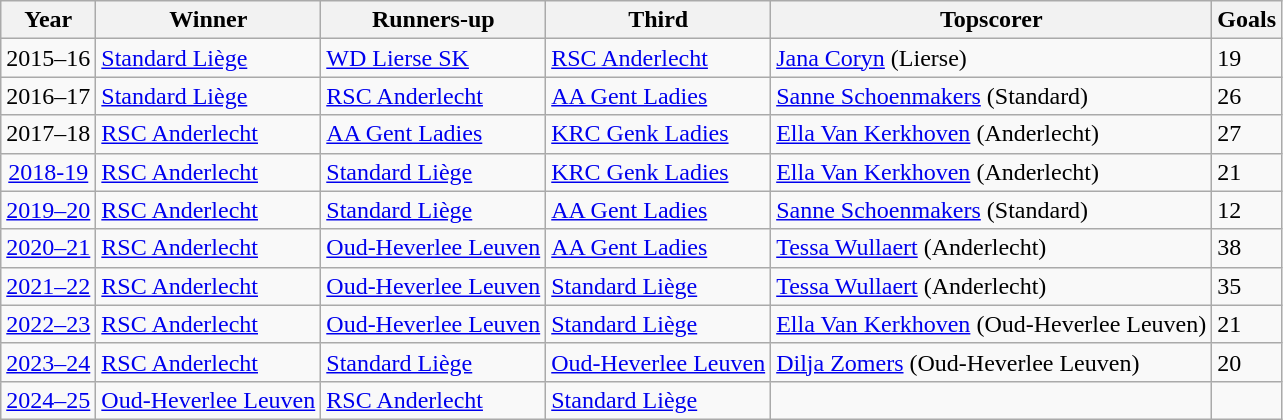<table class="wikitable">
<tr>
<th>Year</th>
<th>Winner</th>
<th>Runners-up</th>
<th>Third</th>
<th>Topscorer</th>
<th>Goals</th>
</tr>
<tr>
<td>2015–16</td>
<td><a href='#'>Standard Liège</a></td>
<td><a href='#'>WD Lierse SK</a></td>
<td><a href='#'>RSC Anderlecht</a></td>
<td><a href='#'>Jana Coryn</a> (Lierse)</td>
<td>19</td>
</tr>
<tr>
<td align=center>2016–17</td>
<td><a href='#'>Standard Liège</a></td>
<td><a href='#'>RSC Anderlecht</a></td>
<td><a href='#'>AA Gent Ladies</a></td>
<td><a href='#'>Sanne Schoenmakers</a> (Standard)</td>
<td>26</td>
</tr>
<tr>
<td align=center>2017–18</td>
<td><a href='#'>RSC Anderlecht</a></td>
<td><a href='#'>AA Gent Ladies</a></td>
<td><a href='#'>KRC Genk Ladies</a></td>
<td><a href='#'>Ella Van Kerkhoven</a> (Anderlecht)</td>
<td>27</td>
</tr>
<tr>
<td align=center><a href='#'>2018-19</a></td>
<td><a href='#'>RSC Anderlecht</a></td>
<td><a href='#'>Standard Liège</a></td>
<td><a href='#'>KRC Genk Ladies</a></td>
<td><a href='#'>Ella Van Kerkhoven</a> (Anderlecht)</td>
<td>21</td>
</tr>
<tr>
<td align=center><a href='#'>2019–20</a></td>
<td><a href='#'>RSC Anderlecht</a></td>
<td><a href='#'>Standard Liège</a></td>
<td><a href='#'>AA Gent Ladies</a></td>
<td><a href='#'>Sanne Schoenmakers</a> (Standard)</td>
<td>12</td>
</tr>
<tr>
<td align=center><a href='#'>2020–21</a></td>
<td><a href='#'>RSC Anderlecht</a></td>
<td><a href='#'>Oud-Heverlee Leuven</a></td>
<td><a href='#'>AA Gent Ladies</a></td>
<td><a href='#'>Tessa Wullaert</a> (Anderlecht)</td>
<td>38</td>
</tr>
<tr>
<td align=center><a href='#'>2021–22</a></td>
<td><a href='#'>RSC Anderlecht</a></td>
<td><a href='#'>Oud-Heverlee Leuven</a></td>
<td><a href='#'>Standard Liège</a></td>
<td><a href='#'>Tessa Wullaert</a> (Anderlecht)</td>
<td>35</td>
</tr>
<tr>
<td align=center><a href='#'>2022–23</a></td>
<td><a href='#'>RSC Anderlecht</a></td>
<td><a href='#'>Oud-Heverlee Leuven</a></td>
<td><a href='#'>Standard Liège</a></td>
<td><a href='#'>Ella Van Kerkhoven</a> (Oud-Heverlee Leuven)</td>
<td>21</td>
</tr>
<tr>
<td align=center><a href='#'>2023–24</a></td>
<td><a href='#'>RSC Anderlecht</a></td>
<td><a href='#'>Standard Liège</a></td>
<td><a href='#'>Oud-Heverlee Leuven</a></td>
<td><a href='#'>Dilja Zomers</a> (Oud-Heverlee Leuven)</td>
<td>20</td>
</tr>
<tr>
<td align=center><a href='#'>2024–25</a></td>
<td><a href='#'>Oud-Heverlee Leuven</a></td>
<td><a href='#'>RSC Anderlecht</a></td>
<td><a href='#'>Standard Liège</a></td>
<td></td>
<td></td>
</tr>
</table>
